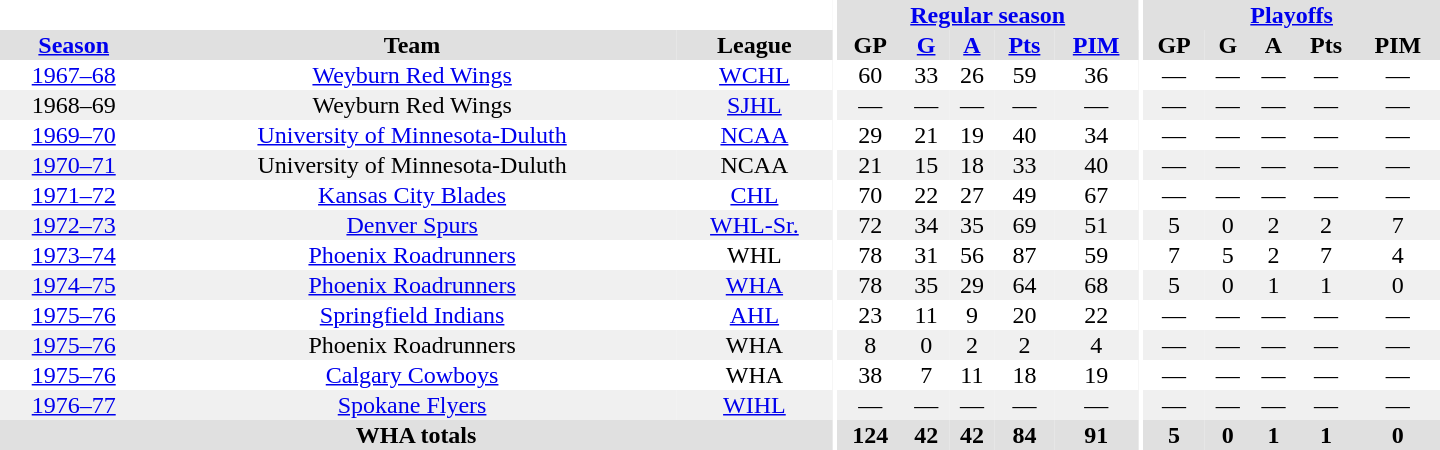<table border="0" cellpadding="1" cellspacing="0" style="text-align:center; width:60em">
<tr bgcolor="#e0e0e0">
<th colspan="3" bgcolor="#ffffff"></th>
<th rowspan="99" bgcolor="#ffffff"></th>
<th colspan="5"><a href='#'>Regular season</a></th>
<th rowspan="99" bgcolor="#ffffff"></th>
<th colspan="5"><a href='#'>Playoffs</a></th>
</tr>
<tr bgcolor="#e0e0e0">
<th><a href='#'>Season</a></th>
<th>Team</th>
<th>League</th>
<th>GP</th>
<th><a href='#'>G</a></th>
<th><a href='#'>A</a></th>
<th><a href='#'>Pts</a></th>
<th><a href='#'>PIM</a></th>
<th>GP</th>
<th>G</th>
<th>A</th>
<th>Pts</th>
<th>PIM</th>
</tr>
<tr>
<td><a href='#'>1967–68</a></td>
<td><a href='#'>Weyburn Red Wings</a></td>
<td><a href='#'>WCHL</a></td>
<td>60</td>
<td>33</td>
<td>26</td>
<td>59</td>
<td>36</td>
<td>—</td>
<td>—</td>
<td>—</td>
<td>—</td>
<td>—</td>
</tr>
<tr bgcolor="#f0f0f0">
<td>1968–69</td>
<td>Weyburn Red Wings</td>
<td><a href='#'>SJHL</a></td>
<td>—</td>
<td>—</td>
<td>—</td>
<td>—</td>
<td>—</td>
<td>—</td>
<td>—</td>
<td>—</td>
<td>—</td>
<td>—</td>
</tr>
<tr>
<td><a href='#'>1969–70</a></td>
<td><a href='#'>University of Minnesota-Duluth</a></td>
<td><a href='#'>NCAA</a></td>
<td>29</td>
<td>21</td>
<td>19</td>
<td>40</td>
<td>34</td>
<td>—</td>
<td>—</td>
<td>—</td>
<td>—</td>
<td>—</td>
</tr>
<tr bgcolor="#f0f0f0">
<td><a href='#'>1970–71</a></td>
<td>University of Minnesota-Duluth</td>
<td>NCAA</td>
<td>21</td>
<td>15</td>
<td>18</td>
<td>33</td>
<td>40</td>
<td>—</td>
<td>—</td>
<td>—</td>
<td>—</td>
<td>—</td>
</tr>
<tr>
<td><a href='#'>1971–72</a></td>
<td><a href='#'>Kansas City Blades</a></td>
<td><a href='#'>CHL</a></td>
<td>70</td>
<td>22</td>
<td>27</td>
<td>49</td>
<td>67</td>
<td>—</td>
<td>—</td>
<td>—</td>
<td>—</td>
<td>—</td>
</tr>
<tr bgcolor="#f0f0f0">
<td><a href='#'>1972–73</a></td>
<td><a href='#'>Denver Spurs</a></td>
<td><a href='#'>WHL-Sr.</a></td>
<td>72</td>
<td>34</td>
<td>35</td>
<td>69</td>
<td>51</td>
<td>5</td>
<td>0</td>
<td>2</td>
<td>2</td>
<td>7</td>
</tr>
<tr>
<td><a href='#'>1973–74</a></td>
<td><a href='#'>Phoenix Roadrunners</a></td>
<td>WHL</td>
<td>78</td>
<td>31</td>
<td>56</td>
<td>87</td>
<td>59</td>
<td>7</td>
<td>5</td>
<td>2</td>
<td>7</td>
<td>4</td>
</tr>
<tr bgcolor="#f0f0f0">
<td><a href='#'>1974–75</a></td>
<td><a href='#'>Phoenix Roadrunners</a></td>
<td><a href='#'>WHA</a></td>
<td>78</td>
<td>35</td>
<td>29</td>
<td>64</td>
<td>68</td>
<td>5</td>
<td>0</td>
<td>1</td>
<td>1</td>
<td>0</td>
</tr>
<tr>
<td><a href='#'>1975–76</a></td>
<td><a href='#'>Springfield Indians</a></td>
<td><a href='#'>AHL</a></td>
<td>23</td>
<td>11</td>
<td>9</td>
<td>20</td>
<td>22</td>
<td>—</td>
<td>—</td>
<td>—</td>
<td>—</td>
<td>—</td>
</tr>
<tr bgcolor="#f0f0f0">
<td><a href='#'>1975–76</a></td>
<td>Phoenix Roadrunners</td>
<td>WHA</td>
<td>8</td>
<td>0</td>
<td>2</td>
<td>2</td>
<td>4</td>
<td>—</td>
<td>—</td>
<td>—</td>
<td>—</td>
<td>—</td>
</tr>
<tr>
<td><a href='#'>1975–76</a></td>
<td><a href='#'>Calgary Cowboys</a></td>
<td>WHA</td>
<td>38</td>
<td>7</td>
<td>11</td>
<td>18</td>
<td>19</td>
<td>—</td>
<td>—</td>
<td>—</td>
<td>—</td>
<td>—</td>
</tr>
<tr bgcolor="#f0f0f0">
<td><a href='#'>1976–77</a></td>
<td><a href='#'>Spokane Flyers</a></td>
<td><a href='#'>WIHL</a></td>
<td>—</td>
<td>—</td>
<td>—</td>
<td>—</td>
<td>—</td>
<td>—</td>
<td>—</td>
<td>—</td>
<td>—</td>
<td>—</td>
</tr>
<tr>
</tr>
<tr ALIGN="center" bgcolor="#e0e0e0">
<th colspan="3">WHA totals</th>
<th ALIGN="center">124</th>
<th ALIGN="center">42</th>
<th ALIGN="center">42</th>
<th ALIGN="center">84</th>
<th ALIGN="center">91</th>
<th ALIGN="center">5</th>
<th ALIGN="center">0</th>
<th ALIGN="center">1</th>
<th ALIGN="center">1</th>
<th ALIGN="center">0</th>
</tr>
</table>
